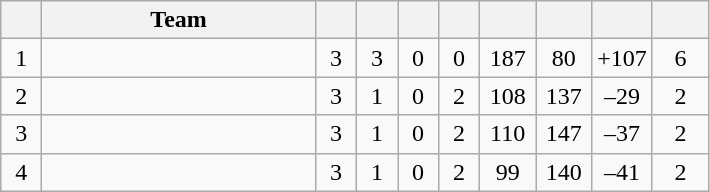<table class=wikitable style=text-align:center>
<tr>
<th width=20 abbr=Position></th>
<th width=175>Team</th>
<th width=20 abbr=Played></th>
<th width=20 abbr=Won></th>
<th width=20 abbr=Drawn></th>
<th width=20 abbr=Lost></th>
<th width=30 abbr=Goal for></th>
<th width=30 abbr=Goal against></th>
<th width=30 abbr=Goal difference></th>
<th width=30 abbr=Points></th>
</tr>
<tr>
<td>1</td>
<td align=left></td>
<td>3</td>
<td>3</td>
<td>0</td>
<td>0</td>
<td>187</td>
<td>80</td>
<td>+107</td>
<td>6</td>
</tr>
<tr>
<td>2</td>
<td align=left></td>
<td>3</td>
<td>1</td>
<td>0</td>
<td>2</td>
<td>108</td>
<td>137</td>
<td>–29</td>
<td>2</td>
</tr>
<tr>
<td>3</td>
<td align=left></td>
<td>3</td>
<td>1</td>
<td>0</td>
<td>2</td>
<td>110</td>
<td>147</td>
<td>–37</td>
<td>2</td>
</tr>
<tr>
<td>4</td>
<td align=left></td>
<td>3</td>
<td>1</td>
<td>0</td>
<td>2</td>
<td>99</td>
<td>140</td>
<td>–41</td>
<td>2</td>
</tr>
</table>
